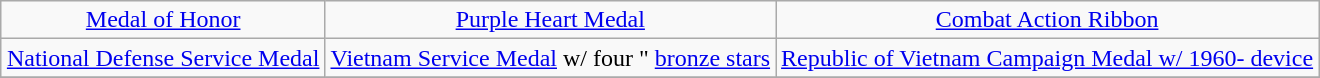<table class="wikitable" style="margin:1em auto; text-align:center;">
<tr>
<td><a href='#'>Medal of Honor</a></td>
<td><a href='#'>Purple Heart Medal</a></td>
<td><a href='#'>Combat Action Ribbon</a></td>
</tr>
<tr>
<td><a href='#'>National Defense Service Medal</a></td>
<td><a href='#'>Vietnam Service Medal</a> w/ four " <a href='#'>bronze stars</a></td>
<td><a href='#'>Republic of Vietnam Campaign Medal w/ 1960- device</a></td>
</tr>
<tr>
</tr>
</table>
